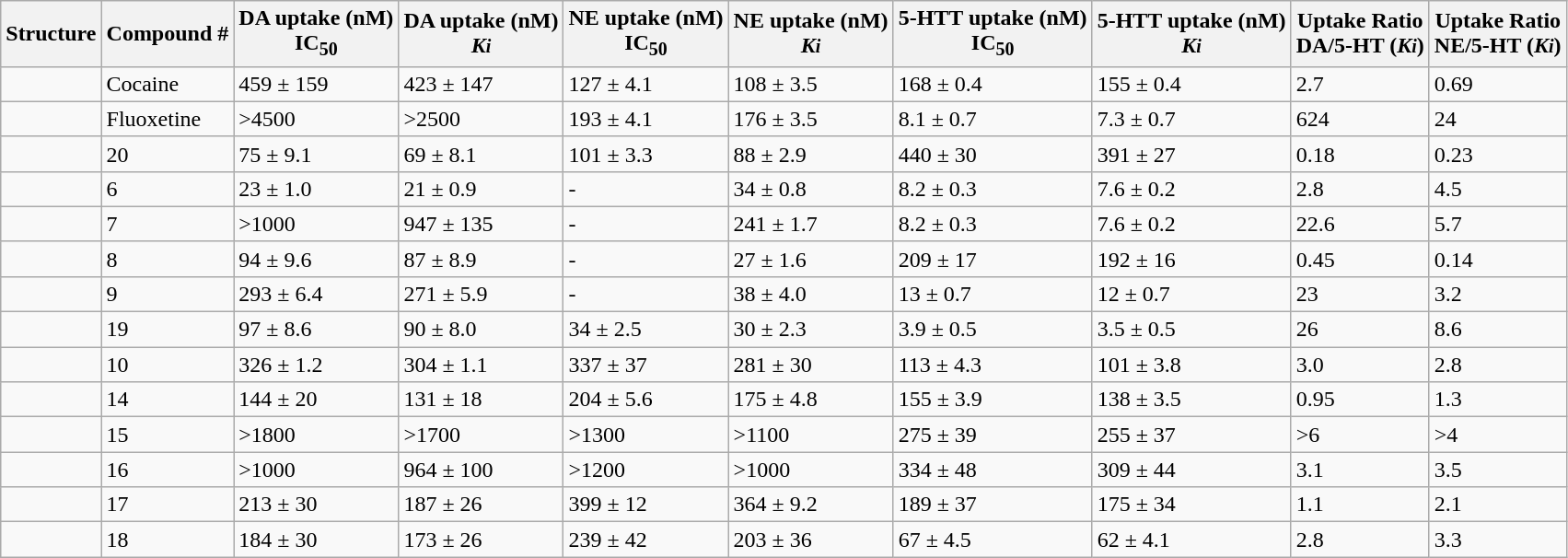<table class="wikitable sortable sort-under">
<tr>
<th>Structure</th>
<th>Compound #</th>
<th>DA uptake (nM)<br>IC<sub>50</sub></th>
<th>DA uptake (nM)<br><em>K<small>i</small></em></th>
<th>NE uptake (nM)<br>IC<sub>50</sub></th>
<th>NE uptake (nM)<br><em>K<small>i</small></em></th>
<th>5-HTT uptake (nM)<br>IC<sub>50</sub></th>
<th>5-HTT uptake (nM)<br><em>K<small>i</small></em></th>
<th>Uptake Ratio<br>DA/5-HT (<em>K<small>i</small></em>)</th>
<th>Uptake Ratio<br>NE/5-HT (<em>K<small>i</small></em>)</th>
</tr>
<tr>
<td></td>
<td>Cocaine</td>
<td>459 ± 159</td>
<td>423 ± 147</td>
<td>127 ± 4.1</td>
<td>108 ± 3.5</td>
<td>168 ± 0.4</td>
<td>155 ± 0.4</td>
<td>2.7</td>
<td>0.69</td>
</tr>
<tr>
<td></td>
<td>Fluoxetine</td>
<td>>4500</td>
<td>>2500</td>
<td>193 ± 4.1</td>
<td>176 ± 3.5</td>
<td>8.1 ± 0.7</td>
<td>7.3 ± 0.7</td>
<td>624</td>
<td>24</td>
</tr>
<tr>
<td></td>
<td>20</td>
<td>75 ± 9.1</td>
<td>69 ± 8.1</td>
<td>101 ± 3.3</td>
<td>88 ± 2.9</td>
<td>440 ± 30</td>
<td>391 ± 27</td>
<td>0.18</td>
<td>0.23</td>
</tr>
<tr>
<td></td>
<td>6</td>
<td>23 ± 1.0</td>
<td>21 ± 0.9</td>
<td>-</td>
<td>34 ± 0.8</td>
<td>8.2 ± 0.3</td>
<td>7.6 ± 0.2</td>
<td>2.8</td>
<td>4.5</td>
</tr>
<tr>
<td></td>
<td>7</td>
<td>>1000</td>
<td>947 ± 135</td>
<td>-</td>
<td>241 ± 1.7</td>
<td>8.2 ± 0.3</td>
<td>7.6 ± 0.2</td>
<td>22.6</td>
<td>5.7</td>
</tr>
<tr>
<td></td>
<td>8</td>
<td>94 ± 9.6</td>
<td>87 ± 8.9</td>
<td>-</td>
<td>27 ± 1.6</td>
<td>209 ± 17</td>
<td>192 ± 16</td>
<td>0.45</td>
<td>0.14</td>
</tr>
<tr>
<td></td>
<td>9</td>
<td>293 ± 6.4</td>
<td>271 ± 5.9</td>
<td>-</td>
<td>38 ± 4.0</td>
<td>13 ± 0.7</td>
<td>12 ± 0.7</td>
<td>23</td>
<td>3.2</td>
</tr>
<tr>
<td></td>
<td>19</td>
<td>97 ± 8.6</td>
<td>90 ± 8.0</td>
<td>34 ± 2.5</td>
<td>30 ± 2.3</td>
<td>3.9 ± 0.5</td>
<td>3.5 ± 0.5</td>
<td>26</td>
<td>8.6</td>
</tr>
<tr>
<td></td>
<td>10</td>
<td>326 ± 1.2</td>
<td>304 ± 1.1</td>
<td>337 ± 37</td>
<td>281 ± 30</td>
<td>113 ± 4.3</td>
<td>101 ± 3.8</td>
<td>3.0</td>
<td>2.8</td>
</tr>
<tr>
<td></td>
<td>14</td>
<td>144 ± 20</td>
<td>131 ± 18</td>
<td>204 ± 5.6</td>
<td>175 ± 4.8</td>
<td>155 ± 3.9</td>
<td>138 ± 3.5</td>
<td>0.95</td>
<td>1.3</td>
</tr>
<tr>
<td></td>
<td>15</td>
<td>>1800</td>
<td>>1700</td>
<td>>1300</td>
<td>>1100</td>
<td>275 ± 39</td>
<td>255 ± 37</td>
<td>>6</td>
<td>>4</td>
</tr>
<tr>
<td></td>
<td>16</td>
<td>>1000</td>
<td>964 ± 100</td>
<td>>1200</td>
<td>>1000</td>
<td>334 ± 48</td>
<td>309 ± 44</td>
<td>3.1</td>
<td>3.5</td>
</tr>
<tr>
<td></td>
<td>17</td>
<td>213 ± 30</td>
<td>187 ± 26</td>
<td>399 ± 12</td>
<td>364 ± 9.2</td>
<td>189 ± 37</td>
<td>175 ± 34</td>
<td>1.1</td>
<td>2.1</td>
</tr>
<tr>
<td></td>
<td>18</td>
<td>184 ± 30</td>
<td>173 ± 26</td>
<td>239 ± 42</td>
<td>203 ± 36</td>
<td>67 ± 4.5</td>
<td>62 ± 4.1</td>
<td>2.8</td>
<td>3.3</td>
</tr>
</table>
